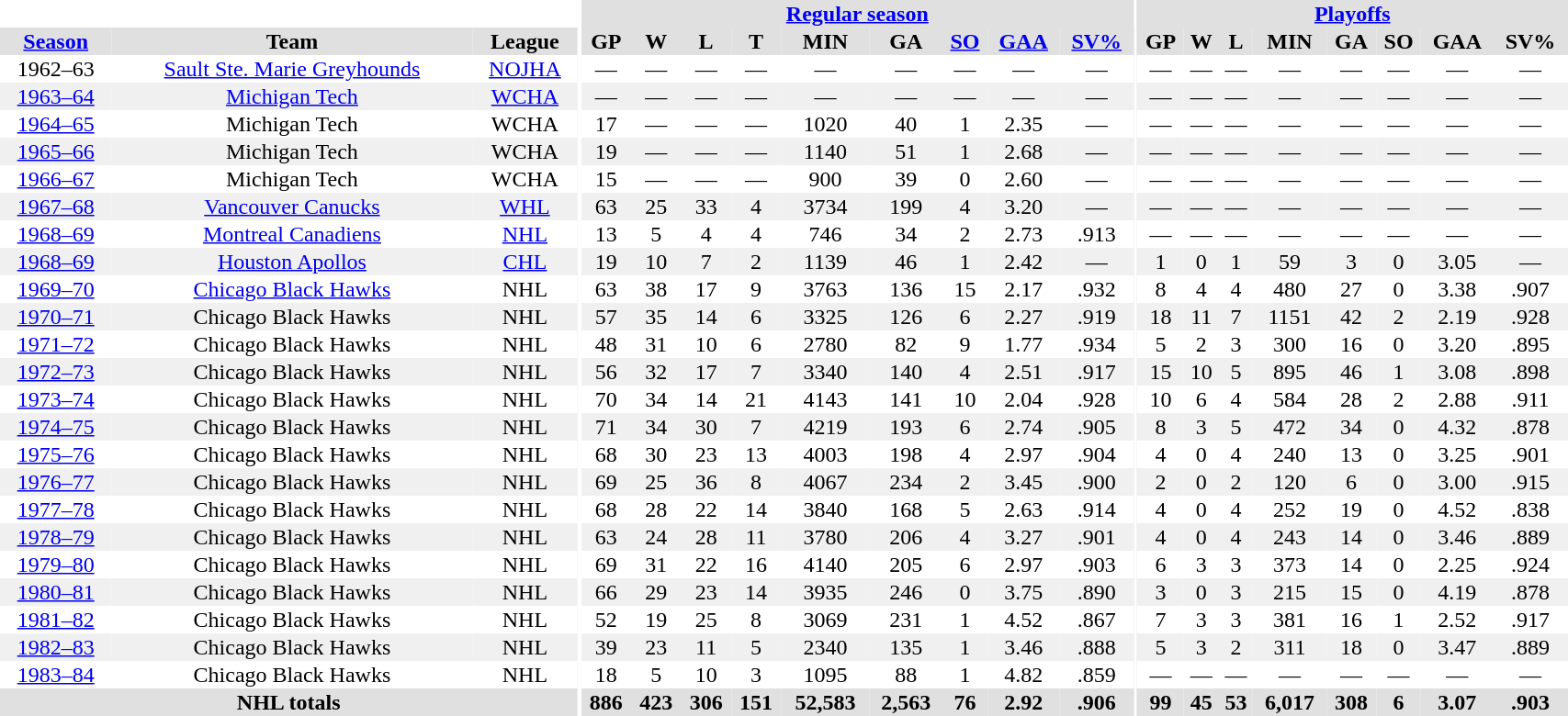<table border="0" cellpadding="1" cellspacing="0" style="width:90%; text-align:center;">
<tr bgcolor="#e0e0e0">
<th colspan="3" bgcolor="#ffffff"></th>
<th rowspan="99" bgcolor="#ffffff"></th>
<th colspan="9" bgcolor="#e0e0e0"><a href='#'>Regular season</a></th>
<th rowspan="99" bgcolor="#ffffff"></th>
<th colspan="8" bgcolor="#e0e0e0"><a href='#'>Playoffs</a></th>
</tr>
<tr bgcolor="#e0e0e0">
<th><a href='#'>Season</a></th>
<th>Team</th>
<th>League</th>
<th>GP</th>
<th>W</th>
<th>L</th>
<th>T</th>
<th>MIN</th>
<th>GA</th>
<th><a href='#'>SO</a></th>
<th><a href='#'>GAA</a></th>
<th><a href='#'>SV%</a></th>
<th>GP</th>
<th>W</th>
<th>L</th>
<th>MIN</th>
<th>GA</th>
<th>SO</th>
<th>GAA</th>
<th>SV%</th>
</tr>
<tr>
<td>1962–63</td>
<td><a href='#'>Sault Ste. Marie Greyhounds</a></td>
<td><a href='#'>NOJHA</a></td>
<td>—</td>
<td>—</td>
<td>—</td>
<td>—</td>
<td>—</td>
<td>—</td>
<td>—</td>
<td>—</td>
<td>—</td>
<td>—</td>
<td>—</td>
<td>—</td>
<td>—</td>
<td>—</td>
<td>—</td>
<td>—</td>
<td>—</td>
</tr>
<tr bgcolor="#f0f0f0">
<td><a href='#'>1963–64</a></td>
<td><a href='#'>Michigan Tech</a></td>
<td><a href='#'>WCHA</a></td>
<td>—</td>
<td>—</td>
<td>—</td>
<td>—</td>
<td>—</td>
<td>—</td>
<td>—</td>
<td>—</td>
<td>—</td>
<td>—</td>
<td>—</td>
<td>—</td>
<td>—</td>
<td>—</td>
<td>—</td>
<td>—</td>
<td>—</td>
</tr>
<tr>
<td><a href='#'>1964–65</a></td>
<td>Michigan Tech</td>
<td>WCHA</td>
<td>17</td>
<td>—</td>
<td>—</td>
<td>—</td>
<td>1020</td>
<td>40</td>
<td>1</td>
<td>2.35</td>
<td>—</td>
<td>—</td>
<td>—</td>
<td>—</td>
<td>—</td>
<td>—</td>
<td>—</td>
<td>—</td>
<td>—</td>
</tr>
<tr bgcolor="#f0f0f0">
<td><a href='#'>1965–66</a></td>
<td>Michigan Tech</td>
<td>WCHA</td>
<td>19</td>
<td>—</td>
<td>—</td>
<td>—</td>
<td>1140</td>
<td>51</td>
<td>1</td>
<td>2.68</td>
<td>—</td>
<td>—</td>
<td>—</td>
<td>—</td>
<td>—</td>
<td>—</td>
<td>—</td>
<td>—</td>
<td>—</td>
</tr>
<tr>
<td><a href='#'>1966–67</a></td>
<td>Michigan Tech</td>
<td>WCHA</td>
<td>15</td>
<td>—</td>
<td>—</td>
<td>—</td>
<td>900</td>
<td>39</td>
<td>0</td>
<td>2.60</td>
<td>—</td>
<td>—</td>
<td>—</td>
<td>—</td>
<td>—</td>
<td>—</td>
<td>—</td>
<td>—</td>
<td>—</td>
</tr>
<tr bgcolor="#f0f0f0">
<td><a href='#'>1967–68</a></td>
<td><a href='#'>Vancouver Canucks</a></td>
<td><a href='#'>WHL</a></td>
<td>63</td>
<td>25</td>
<td>33</td>
<td>4</td>
<td>3734</td>
<td>199</td>
<td>4</td>
<td>3.20</td>
<td>—</td>
<td>—</td>
<td>—</td>
<td>—</td>
<td>—</td>
<td>—</td>
<td>—</td>
<td>—</td>
<td>—</td>
</tr>
<tr>
<td><a href='#'>1968–69</a></td>
<td><a href='#'>Montreal Canadiens</a></td>
<td><a href='#'>NHL</a></td>
<td>13</td>
<td>5</td>
<td>4</td>
<td>4</td>
<td>746</td>
<td>34</td>
<td>2</td>
<td>2.73</td>
<td>.913</td>
<td>—</td>
<td>—</td>
<td>—</td>
<td>—</td>
<td>—</td>
<td>—</td>
<td>—</td>
<td>—</td>
</tr>
<tr bgcolor="#f0f0f0">
<td><a href='#'>1968–69</a></td>
<td><a href='#'>Houston Apollos</a></td>
<td><a href='#'>CHL</a></td>
<td>19</td>
<td>10</td>
<td>7</td>
<td>2</td>
<td>1139</td>
<td>46</td>
<td>1</td>
<td>2.42</td>
<td>—</td>
<td>1</td>
<td>0</td>
<td>1</td>
<td>59</td>
<td>3</td>
<td>0</td>
<td>3.05</td>
<td>—</td>
</tr>
<tr>
<td><a href='#'>1969–70</a></td>
<td><a href='#'>Chicago Black Hawks</a></td>
<td>NHL</td>
<td>63</td>
<td>38</td>
<td>17</td>
<td>9</td>
<td>3763</td>
<td>136</td>
<td>15</td>
<td>2.17</td>
<td>.932</td>
<td>8</td>
<td>4</td>
<td>4</td>
<td>480</td>
<td>27</td>
<td>0</td>
<td>3.38</td>
<td>.907</td>
</tr>
<tr bgcolor="#f0f0f0">
<td><a href='#'>1970–71</a></td>
<td>Chicago Black Hawks</td>
<td>NHL</td>
<td>57</td>
<td>35</td>
<td>14</td>
<td>6</td>
<td>3325</td>
<td>126</td>
<td>6</td>
<td>2.27</td>
<td>.919</td>
<td>18</td>
<td>11</td>
<td>7</td>
<td>1151</td>
<td>42</td>
<td>2</td>
<td>2.19</td>
<td>.928</td>
</tr>
<tr>
<td><a href='#'>1971–72</a></td>
<td>Chicago Black Hawks</td>
<td>NHL</td>
<td>48</td>
<td>31</td>
<td>10</td>
<td>6</td>
<td>2780</td>
<td>82</td>
<td>9</td>
<td>1.77</td>
<td>.934</td>
<td>5</td>
<td>2</td>
<td>3</td>
<td>300</td>
<td>16</td>
<td>0</td>
<td>3.20</td>
<td>.895</td>
</tr>
<tr bgcolor="#f0f0f0">
<td><a href='#'>1972–73</a></td>
<td>Chicago Black Hawks</td>
<td>NHL</td>
<td>56</td>
<td>32</td>
<td>17</td>
<td>7</td>
<td>3340</td>
<td>140</td>
<td>4</td>
<td>2.51</td>
<td>.917</td>
<td>15</td>
<td>10</td>
<td>5</td>
<td>895</td>
<td>46</td>
<td>1</td>
<td>3.08</td>
<td>.898</td>
</tr>
<tr>
<td><a href='#'>1973–74</a></td>
<td>Chicago Black Hawks</td>
<td>NHL</td>
<td>70</td>
<td>34</td>
<td>14</td>
<td>21</td>
<td>4143</td>
<td>141</td>
<td>10</td>
<td>2.04</td>
<td>.928</td>
<td>10</td>
<td>6</td>
<td>4</td>
<td>584</td>
<td>28</td>
<td>2</td>
<td>2.88</td>
<td>.911</td>
</tr>
<tr bgcolor="#f0f0f0">
<td><a href='#'>1974–75</a></td>
<td>Chicago Black Hawks</td>
<td>NHL</td>
<td>71</td>
<td>34</td>
<td>30</td>
<td>7</td>
<td>4219</td>
<td>193</td>
<td>6</td>
<td>2.74</td>
<td>.905</td>
<td>8</td>
<td>3</td>
<td>5</td>
<td>472</td>
<td>34</td>
<td>0</td>
<td>4.32</td>
<td>.878</td>
</tr>
<tr>
<td><a href='#'>1975–76</a></td>
<td>Chicago Black Hawks</td>
<td>NHL</td>
<td>68</td>
<td>30</td>
<td>23</td>
<td>13</td>
<td>4003</td>
<td>198</td>
<td>4</td>
<td>2.97</td>
<td>.904</td>
<td>4</td>
<td>0</td>
<td>4</td>
<td>240</td>
<td>13</td>
<td>0</td>
<td>3.25</td>
<td>.901</td>
</tr>
<tr bgcolor="#f0f0f0">
<td><a href='#'>1976–77</a></td>
<td>Chicago Black Hawks</td>
<td>NHL</td>
<td>69</td>
<td>25</td>
<td>36</td>
<td>8</td>
<td>4067</td>
<td>234</td>
<td>2</td>
<td>3.45</td>
<td>.900</td>
<td>2</td>
<td>0</td>
<td>2</td>
<td>120</td>
<td>6</td>
<td>0</td>
<td>3.00</td>
<td>.915</td>
</tr>
<tr>
<td><a href='#'>1977–78</a></td>
<td>Chicago Black Hawks</td>
<td>NHL</td>
<td>68</td>
<td>28</td>
<td>22</td>
<td>14</td>
<td>3840</td>
<td>168</td>
<td>5</td>
<td>2.63</td>
<td>.914</td>
<td>4</td>
<td>0</td>
<td>4</td>
<td>252</td>
<td>19</td>
<td>0</td>
<td>4.52</td>
<td>.838</td>
</tr>
<tr bgcolor="#f0f0f0">
<td><a href='#'>1978–79</a></td>
<td>Chicago Black Hawks</td>
<td>NHL</td>
<td>63</td>
<td>24</td>
<td>28</td>
<td>11</td>
<td>3780</td>
<td>206</td>
<td>4</td>
<td>3.27</td>
<td>.901</td>
<td>4</td>
<td>0</td>
<td>4</td>
<td>243</td>
<td>14</td>
<td>0</td>
<td>3.46</td>
<td>.889</td>
</tr>
<tr>
<td><a href='#'>1979–80</a></td>
<td>Chicago Black Hawks</td>
<td>NHL</td>
<td>69</td>
<td>31</td>
<td>22</td>
<td>16</td>
<td>4140</td>
<td>205</td>
<td>6</td>
<td>2.97</td>
<td>.903</td>
<td>6</td>
<td>3</td>
<td>3</td>
<td>373</td>
<td>14</td>
<td>0</td>
<td>2.25</td>
<td>.924</td>
</tr>
<tr bgcolor="#f0f0f0">
<td><a href='#'>1980–81</a></td>
<td>Chicago Black Hawks</td>
<td>NHL</td>
<td>66</td>
<td>29</td>
<td>23</td>
<td>14</td>
<td>3935</td>
<td>246</td>
<td>0</td>
<td>3.75</td>
<td>.890</td>
<td>3</td>
<td>0</td>
<td>3</td>
<td>215</td>
<td>15</td>
<td>0</td>
<td>4.19</td>
<td>.878</td>
</tr>
<tr>
<td><a href='#'>1981–82</a></td>
<td>Chicago Black Hawks</td>
<td>NHL</td>
<td>52</td>
<td>19</td>
<td>25</td>
<td>8</td>
<td>3069</td>
<td>231</td>
<td>1</td>
<td>4.52</td>
<td>.867</td>
<td>7</td>
<td>3</td>
<td>3</td>
<td>381</td>
<td>16</td>
<td>1</td>
<td>2.52</td>
<td>.917</td>
</tr>
<tr bgcolor="#f0f0f0">
<td><a href='#'>1982–83</a></td>
<td>Chicago Black Hawks</td>
<td>NHL</td>
<td>39</td>
<td>23</td>
<td>11</td>
<td>5</td>
<td>2340</td>
<td>135</td>
<td>1</td>
<td>3.46</td>
<td>.888</td>
<td>5</td>
<td>3</td>
<td>2</td>
<td>311</td>
<td>18</td>
<td>0</td>
<td>3.47</td>
<td>.889</td>
</tr>
<tr>
<td><a href='#'>1983–84</a></td>
<td>Chicago Black Hawks</td>
<td>NHL</td>
<td>18</td>
<td>5</td>
<td>10</td>
<td>3</td>
<td>1095</td>
<td>88</td>
<td>1</td>
<td>4.82</td>
<td>.859</td>
<td>—</td>
<td>—</td>
<td>—</td>
<td>—</td>
<td>—</td>
<td>—</td>
<td>—</td>
<td>—</td>
</tr>
<tr bgcolor="#e0e0e0">
<th colspan="3">NHL totals</th>
<th>886</th>
<th>423</th>
<th>306</th>
<th>151</th>
<th>52,583</th>
<th>2,563</th>
<th>76</th>
<th>2.92</th>
<th>.906</th>
<th>99</th>
<th>45</th>
<th>53</th>
<th>6,017</th>
<th>308</th>
<th>6</th>
<th>3.07</th>
<th>.903</th>
</tr>
</table>
